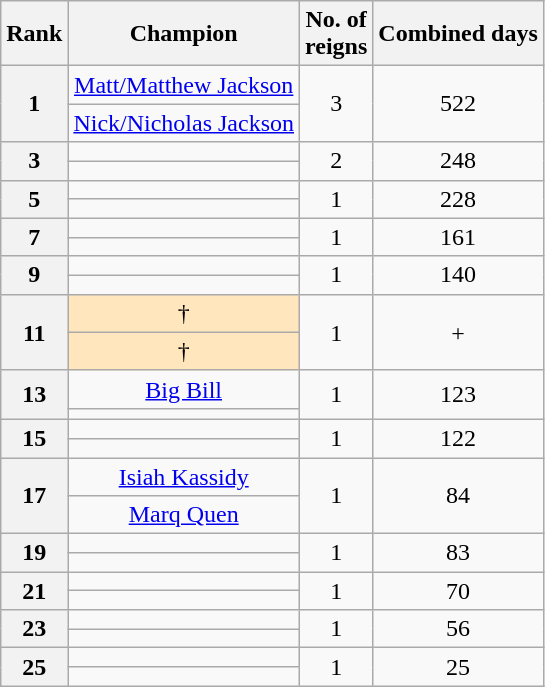<table class="wikitable sortable" style="text-align: center">
<tr>
<th>Rank</th>
<th>Champion</th>
<th>No. of<br>reigns</th>
<th>Combined days</th>
</tr>
<tr>
<th rowspan="2">1</th>
<td><a href='#'>Matt/Matthew Jackson</a></td>
<td rowspan="2">3</td>
<td rowspan="2">522</td>
</tr>
<tr>
<td><a href='#'>Nick/Nicholas Jackson</a></td>
</tr>
<tr>
<th rowspan=2>3</th>
<td></td>
<td rowspan="2">2</td>
<td rowspan="2">248</td>
</tr>
<tr>
<td></td>
</tr>
<tr>
<th rowspan=2>5</th>
<td></td>
<td rowspan="2">1</td>
<td rowspan="2">228</td>
</tr>
<tr>
<td></td>
</tr>
<tr>
<th rowspan=2>7</th>
<td></td>
<td rowspan="2">1</td>
<td rowspan="2">161</td>
</tr>
<tr>
<td></td>
</tr>
<tr>
<th rowspan=2>9</th>
<td></td>
<td rowspan="2">1</td>
<td rowspan="2">140</td>
</tr>
<tr>
<td></td>
</tr>
<tr>
<th rowspan=2>11</th>
<td style="background-color:#ffe6bd"> †</td>
<td rowspan="2">1</td>
<td rowspan="2">+</td>
</tr>
<tr>
<td style="background-color:#ffe6bd"> †</td>
</tr>
<tr>
<th rowspan=2>13</th>
<td><a href='#'>Big Bill</a></td>
<td rowspan="2">1</td>
<td rowspan="2">123</td>
</tr>
<tr>
<td></td>
</tr>
<tr>
<th rowspan=2>15</th>
<td></td>
<td rowspan="2">1</td>
<td rowspan="2">122</td>
</tr>
<tr>
<td></td>
</tr>
<tr>
<th rowspan=2>17</th>
<td><a href='#'>Isiah Kassidy</a></td>
<td rowspan="2">1</td>
<td rowspan="2">84</td>
</tr>
<tr>
<td><a href='#'>Marq Quen</a></td>
</tr>
<tr>
<th rowspan=2>19</th>
<td></td>
<td rowspan="2">1</td>
<td rowspan="2">83</td>
</tr>
<tr>
<td></td>
</tr>
<tr>
<th rowspan=2>21</th>
<td></td>
<td rowspan="2">1</td>
<td rowspan="2">70</td>
</tr>
<tr>
<td></td>
</tr>
<tr>
<th rowspan=2>23</th>
<td></td>
<td rowspan="2">1</td>
<td rowspan="2">56</td>
</tr>
<tr>
<td></td>
</tr>
<tr>
<th rowspan=2>25</th>
<td></td>
<td rowspan="2">1</td>
<td rowspan="2">25</td>
</tr>
<tr>
<td></td>
</tr>
</table>
